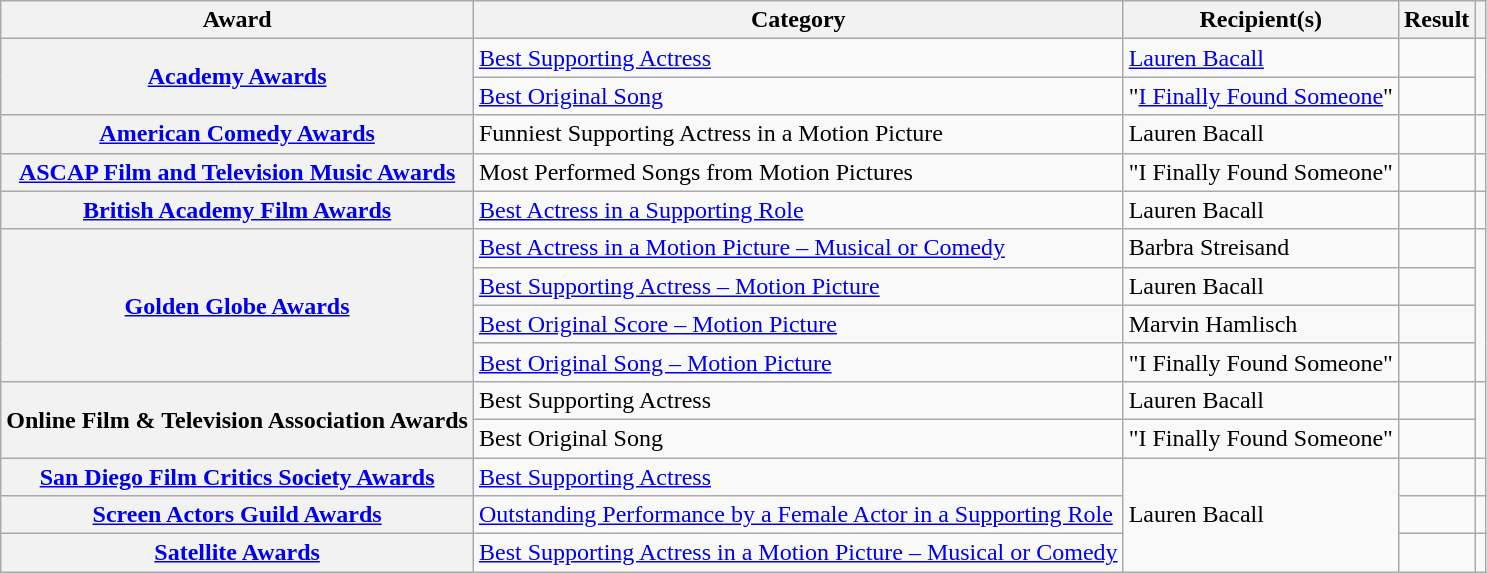<table class="wikitable plainrowheaders">
<tr>
<th scope="col">Award</th>
<th scope="col">Category</th>
<th scope="col">Recipient(s)</th>
<th scope="col">Result</th>
<th scope="col"></th>
</tr>
<tr>
<th scope="row" rowspan="2"><a href='#'>Academy Awards</a></th>
<td><a href='#'>Best Supporting Actress</a></td>
<td><a href='#'>Lauren Bacall</a></td>
<td></td>
<td align="center" rowspan="2"></td>
</tr>
<tr>
<td><a href='#'>Best Original Song</a></td>
<td>"<a href='#'>I Finally Found Someone</a>" <br> </td>
<td></td>
</tr>
<tr>
<th scope="row"><a href='#'>American Comedy Awards</a></th>
<td>Funniest Supporting Actress in a Motion Picture</td>
<td>Lauren Bacall</td>
<td></td>
<td align="center"></td>
</tr>
<tr>
<th scope="row"><a href='#'>ASCAP Film and Television Music Awards</a></th>
<td>Most Performed Songs from Motion Pictures</td>
<td>"I Finally Found Someone" <br> </td>
<td></td>
<td align="center"></td>
</tr>
<tr>
<th scope="row"><a href='#'>British Academy Film Awards</a></th>
<td><a href='#'>Best Actress in a Supporting Role</a></td>
<td>Lauren Bacall</td>
<td></td>
<td align="center"></td>
</tr>
<tr>
<th scope="row" rowspan="4"><a href='#'>Golden Globe Awards</a></th>
<td><a href='#'>Best Actress in a Motion Picture – Musical or Comedy</a></td>
<td>Barbra Streisand</td>
<td></td>
<td align="center" rowspan="4"></td>
</tr>
<tr>
<td><a href='#'>Best Supporting Actress – Motion Picture</a></td>
<td>Lauren Bacall</td>
<td></td>
</tr>
<tr>
<td><a href='#'>Best Original Score – Motion Picture</a></td>
<td>Marvin Hamlisch</td>
<td></td>
</tr>
<tr>
<td><a href='#'>Best Original Song – Motion Picture</a></td>
<td>"I Finally Found Someone" <br> </td>
<td></td>
</tr>
<tr>
<th scope="row" rowspan="2">Online Film & Television Association Awards</th>
<td>Best Supporting Actress</td>
<td>Lauren Bacall</td>
<td></td>
<td align="center" rowspan="2"></td>
</tr>
<tr>
<td>Best Original Song</td>
<td>"I Finally Found Someone" <br> </td>
<td></td>
</tr>
<tr>
<th scope="row"><a href='#'>San Diego Film Critics Society Awards</a></th>
<td><a href='#'>Best Supporting Actress</a></td>
<td rowspan="3">Lauren Bacall</td>
<td></td>
<td align="center"></td>
</tr>
<tr>
<th scope="row"><a href='#'>Screen Actors Guild Awards</a></th>
<td><a href='#'>Outstanding Performance by a Female Actor in a Supporting Role</a></td>
<td></td>
<td align="center"></td>
</tr>
<tr>
<th scope="row"><a href='#'>Satellite Awards</a></th>
<td><a href='#'>Best Supporting Actress in a Motion Picture – Musical or Comedy</a></td>
<td></td>
<td align="center"></td>
</tr>
</table>
